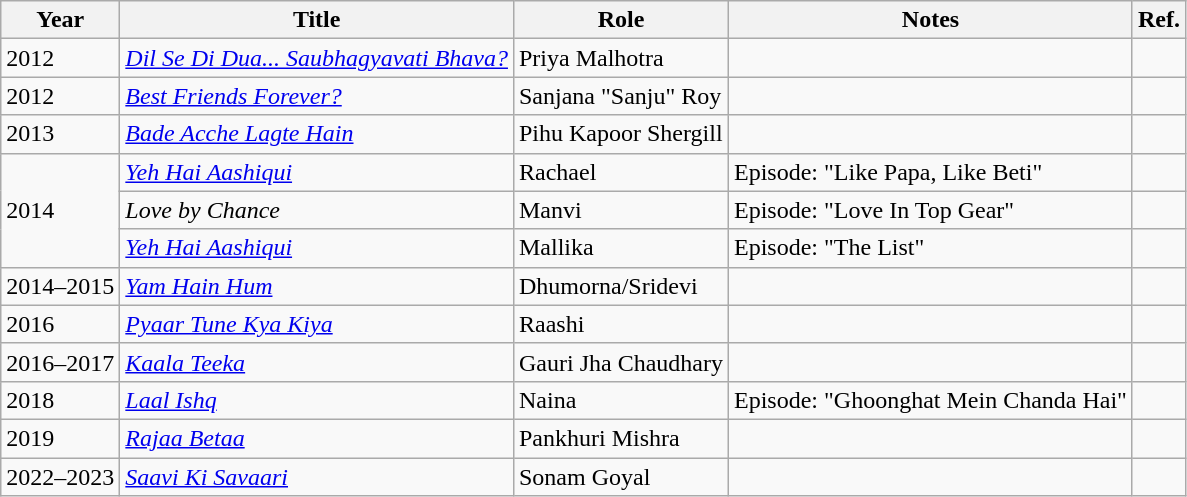<table class="wikitable sortable">
<tr>
<th>Year</th>
<th>Title</th>
<th>Role</th>
<th>Notes</th>
<th>Ref.</th>
</tr>
<tr>
<td>2012</td>
<td><em><a href='#'>Dil Se Di Dua... Saubhagyavati Bhava?</a></em></td>
<td>Priya Malhotra</td>
<td></td>
<td></td>
</tr>
<tr>
<td>2012</td>
<td><em><a href='#'>Best Friends Forever?</a></em></td>
<td>Sanjana "Sanju" Roy</td>
<td></td>
<td></td>
</tr>
<tr>
<td>2013</td>
<td><em><a href='#'>Bade Acche Lagte Hain</a></em></td>
<td>Pihu Kapoor Shergill</td>
<td></td>
<td></td>
</tr>
<tr>
<td rowspan="3">2014</td>
<td><em><a href='#'>Yeh Hai Aashiqui</a></em></td>
<td>Rachael</td>
<td>Episode: "Like Papa, Like Beti"</td>
<td></td>
</tr>
<tr>
<td><em>Love by Chance</em></td>
<td>Manvi</td>
<td>Episode: "Love In Top Gear"</td>
<td></td>
</tr>
<tr>
<td><em><a href='#'>Yeh Hai Aashiqui</a></em></td>
<td>Mallika</td>
<td>Episode: "The List"</td>
<td></td>
</tr>
<tr>
<td>2014–2015</td>
<td><em><a href='#'>Yam Hain Hum</a></em></td>
<td>Dhumorna/Sridevi</td>
<td></td>
<td></td>
</tr>
<tr>
<td>2016</td>
<td><em><a href='#'>Pyaar Tune Kya Kiya</a></em></td>
<td>Raashi</td>
<td></td>
<td></td>
</tr>
<tr>
<td>2016–2017</td>
<td><em><a href='#'>Kaala Teeka</a></em></td>
<td>Gauri Jha Chaudhary</td>
<td></td>
<td></td>
</tr>
<tr>
<td>2018</td>
<td><em><a href='#'>Laal Ishq</a></em></td>
<td>Naina</td>
<td>Episode: "Ghoonghat Mein Chanda Hai"</td>
<td></td>
</tr>
<tr>
<td>2019</td>
<td><em><a href='#'>Rajaa Betaa</a></em></td>
<td>Pankhuri Mishra</td>
<td></td>
<td></td>
</tr>
<tr>
<td>2022–2023</td>
<td><em><a href='#'>Saavi Ki Savaari</a></em></td>
<td>Sonam Goyal</td>
<td></td>
<td></td>
</tr>
</table>
